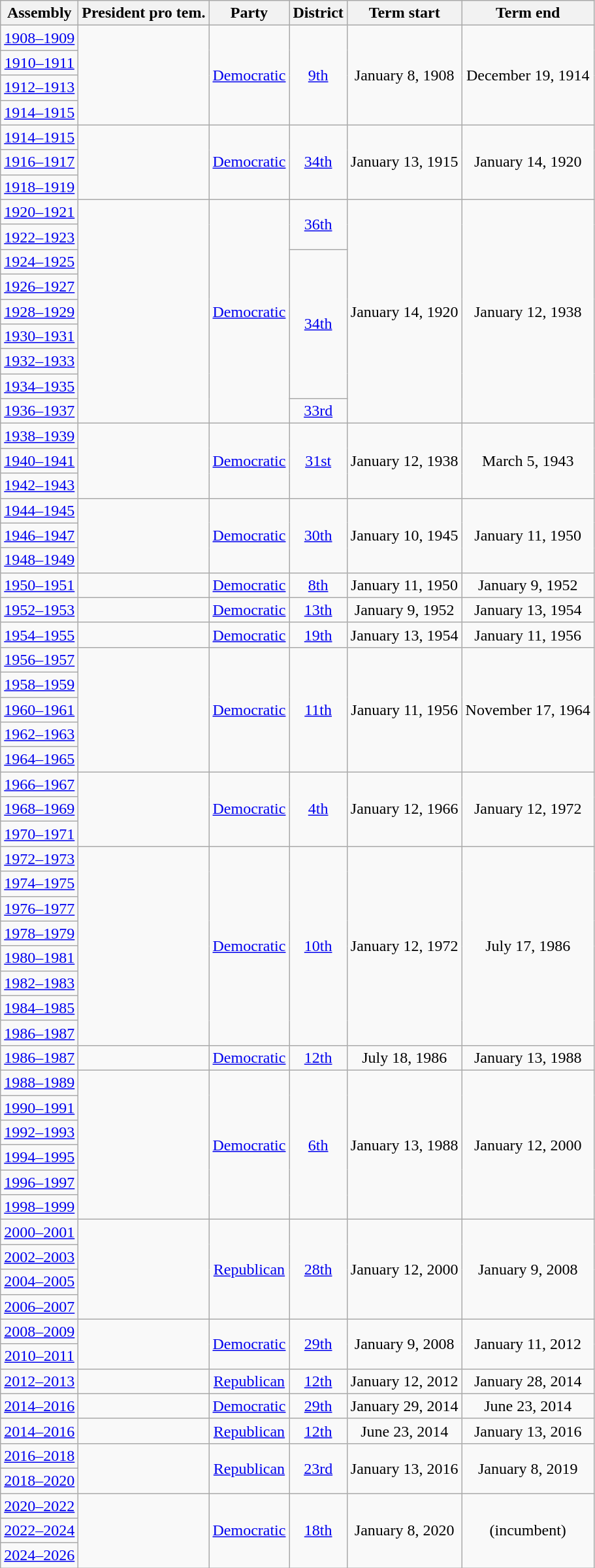<table class="wikitable sortable" style="text-align:center">
<tr>
<th>Assembly</th>
<th>President pro tem.</th>
<th>Party</th>
<th>District</th>
<th>Term start</th>
<th>Term end</th>
</tr>
<tr>
<td><a href='#'>1908–1909</a></td>
<td rowspan="4"></td>
<td rowspan="4" ><a href='#'>Democratic</a></td>
<td rowspan="4"><a href='#'>9th</a></td>
<td rowspan="4">January 8, 1908</td>
<td rowspan="4">December 19, 1914</td>
</tr>
<tr>
<td><a href='#'>1910–1911</a></td>
</tr>
<tr>
<td><a href='#'>1912–1913</a></td>
</tr>
<tr>
<td><a href='#'>1914–1915</a></td>
</tr>
<tr>
<td><a href='#'>1914–1915</a></td>
<td rowspan="3"></td>
<td rowspan="3" ><a href='#'>Democratic</a></td>
<td rowspan="3"><a href='#'>34th</a></td>
<td rowspan="3">January 13, 1915</td>
<td rowspan="3">January 14, 1920</td>
</tr>
<tr>
<td><a href='#'>1916–1917</a></td>
</tr>
<tr>
<td><a href='#'>1918–1919</a></td>
</tr>
<tr>
<td><a href='#'>1920–1921</a></td>
<td rowspan="9"></td>
<td rowspan="9" ><a href='#'>Democratic</a></td>
<td rowspan="2"><a href='#'>36th</a></td>
<td rowspan="9">January 14, 1920</td>
<td rowspan="9">January 12, 1938</td>
</tr>
<tr>
<td><a href='#'>1922–1923</a></td>
</tr>
<tr>
<td><a href='#'>1924–1925</a></td>
<td rowspan="6"><a href='#'>34th</a></td>
</tr>
<tr>
<td><a href='#'>1926–1927</a></td>
</tr>
<tr>
<td><a href='#'>1928–1929</a></td>
</tr>
<tr>
<td><a href='#'>1930–1931</a></td>
</tr>
<tr>
<td><a href='#'>1932–1933</a></td>
</tr>
<tr>
<td><a href='#'>1934–1935</a></td>
</tr>
<tr>
<td><a href='#'>1936–1937</a></td>
<td><a href='#'>33rd</a></td>
</tr>
<tr>
<td><a href='#'>1938–1939</a></td>
<td rowspan="3"></td>
<td rowspan="3" ><a href='#'>Democratic</a></td>
<td rowspan="3"><a href='#'>31st</a></td>
<td rowspan="3">January 12, 1938</td>
<td rowspan="3">March 5, 1943</td>
</tr>
<tr>
<td><a href='#'>1940–1941</a></td>
</tr>
<tr>
<td><a href='#'>1942–1943</a></td>
</tr>
<tr>
<td><a href='#'>1944–1945</a></td>
<td rowspan="3"></td>
<td rowspan="3" ><a href='#'>Democratic</a></td>
<td rowspan="3"><a href='#'>30th</a></td>
<td rowspan="3">January 10, 1945</td>
<td rowspan="3">January 11, 1950</td>
</tr>
<tr>
<td><a href='#'>1946–1947</a></td>
</tr>
<tr>
<td><a href='#'>1948–1949</a></td>
</tr>
<tr>
<td><a href='#'>1950–1951</a></td>
<td></td>
<td><a href='#'>Democratic</a></td>
<td><a href='#'>8th</a> </td>
<td>January 11, 1950</td>
<td>January 9, 1952</td>
</tr>
<tr>
<td><a href='#'>1952–1953</a></td>
<td></td>
<td><a href='#'>Democratic</a></td>
<td><a href='#'>13th</a></td>
<td>January 9, 1952</td>
<td>January 13, 1954</td>
</tr>
<tr>
<td><a href='#'>1954–1955</a></td>
<td></td>
<td><a href='#'>Democratic</a></td>
<td><a href='#'>19th</a></td>
<td>January 13, 1954</td>
<td>January 11, 1956</td>
</tr>
<tr>
<td><a href='#'>1956–1957</a></td>
<td rowspan="5"></td>
<td rowspan="5" ><a href='#'>Democratic</a></td>
<td rowspan="5"><a href='#'>11th</a></td>
<td rowspan="5">January 11, 1956</td>
<td rowspan="5">November 17, 1964</td>
</tr>
<tr>
<td><a href='#'>1958–1959</a></td>
</tr>
<tr>
<td><a href='#'>1960–1961</a></td>
</tr>
<tr>
<td><a href='#'>1962–1963</a></td>
</tr>
<tr>
<td><a href='#'>1964–1965</a></td>
</tr>
<tr>
<td><a href='#'>1966–1967</a></td>
<td rowspan="3"></td>
<td rowspan="3" ><a href='#'>Democratic</a></td>
<td rowspan="3"><a href='#'>4th</a></td>
<td rowspan="3">January 12, 1966</td>
<td rowspan="3">January 12, 1972</td>
</tr>
<tr>
<td><a href='#'>1968–1969</a></td>
</tr>
<tr>
<td><a href='#'>1970–1971</a></td>
</tr>
<tr>
<td><a href='#'>1972–1973</a></td>
<td rowspan="8"></td>
<td rowspan="8" ><a href='#'>Democratic</a></td>
<td rowspan="8"><a href='#'>10th</a></td>
<td rowspan="8">January 12, 1972</td>
<td rowspan="8">July 17, 1986</td>
</tr>
<tr>
<td><a href='#'>1974–1975</a></td>
</tr>
<tr>
<td><a href='#'>1976–1977</a></td>
</tr>
<tr>
<td><a href='#'>1978–1979</a></td>
</tr>
<tr>
<td><a href='#'>1980–1981</a></td>
</tr>
<tr>
<td><a href='#'>1982–1983</a></td>
</tr>
<tr>
<td><a href='#'>1984–1985</a></td>
</tr>
<tr>
<td><a href='#'>1986–1987</a></td>
</tr>
<tr>
<td><a href='#'>1986–1987</a></td>
<td></td>
<td><a href='#'>Democratic</a></td>
<td><a href='#'>12th</a></td>
<td>July 18, 1986</td>
<td>January 13, 1988</td>
</tr>
<tr>
<td><a href='#'>1988–1989</a></td>
<td rowspan="6"></td>
<td rowspan="6" ><a href='#'>Democratic</a></td>
<td rowspan="6"><a href='#'>6th</a></td>
<td rowspan="6">January 13, 1988</td>
<td rowspan="6">January 12, 2000</td>
</tr>
<tr>
<td><a href='#'>1990–1991</a></td>
</tr>
<tr>
<td><a href='#'>1992–1993</a></td>
</tr>
<tr>
<td><a href='#'>1994–1995</a></td>
</tr>
<tr>
<td><a href='#'>1996–1997</a></td>
</tr>
<tr>
<td><a href='#'>1998–1999</a></td>
</tr>
<tr>
<td><a href='#'>2000–2001</a></td>
<td rowspan="4"></td>
<td rowspan="4" ><a href='#'>Republican</a></td>
<td rowspan="4"><a href='#'>28th</a></td>
<td rowspan="4">January 12, 2000</td>
<td rowspan="4">January 9, 2008</td>
</tr>
<tr>
<td><a href='#'>2002–2003</a></td>
</tr>
<tr>
<td><a href='#'>2004–2005</a></td>
</tr>
<tr>
<td><a href='#'>2006–2007</a></td>
</tr>
<tr>
<td><a href='#'>2008–2009</a></td>
<td rowspan="2"></td>
<td rowspan="2" ><a href='#'>Democratic</a></td>
<td rowspan="2"><a href='#'>29th</a></td>
<td rowspan="2">January 9, 2008</td>
<td rowspan="2">January 11, 2012</td>
</tr>
<tr>
<td><a href='#'>2010–2011</a></td>
</tr>
<tr>
<td><a href='#'>2012–2013</a></td>
<td></td>
<td><a href='#'>Republican</a></td>
<td><a href='#'>12th</a></td>
<td>January 12, 2012</td>
<td>January 28, 2014</td>
</tr>
<tr>
<td><a href='#'>2014–2016</a></td>
<td></td>
<td><a href='#'>Democratic</a></td>
<td><a href='#'>29th</a></td>
<td>January 29, 2014</td>
<td>June 23, 2014</td>
</tr>
<tr>
<td><a href='#'>2014–2016</a></td>
<td></td>
<td><a href='#'>Republican</a></td>
<td><a href='#'>12th</a></td>
<td>June 23, 2014</td>
<td>January 13, 2016</td>
</tr>
<tr>
<td><a href='#'>2016–2018</a></td>
<td rowspan="2"></td>
<td rowspan="2" ><a href='#'>Republican</a></td>
<td rowspan="2"><a href='#'>23rd</a></td>
<td rowspan="2">January 13, 2016</td>
<td rowspan="2">January 8, 2019</td>
</tr>
<tr>
<td><a href='#'>2018–2020</a></td>
</tr>
<tr>
<td><a href='#'>2020–2022</a></td>
<td rowspan="3"></td>
<td rowspan="3" ><a href='#'>Democratic</a></td>
<td rowspan="3"><a href='#'>18th</a></td>
<td rowspan="3">January 8, 2020</td>
<td rowspan="3">(incumbent)</td>
</tr>
<tr>
<td><a href='#'>2022–2024</a></td>
</tr>
<tr>
<td><a href='#'>2024–2026</a></td>
</tr>
</table>
